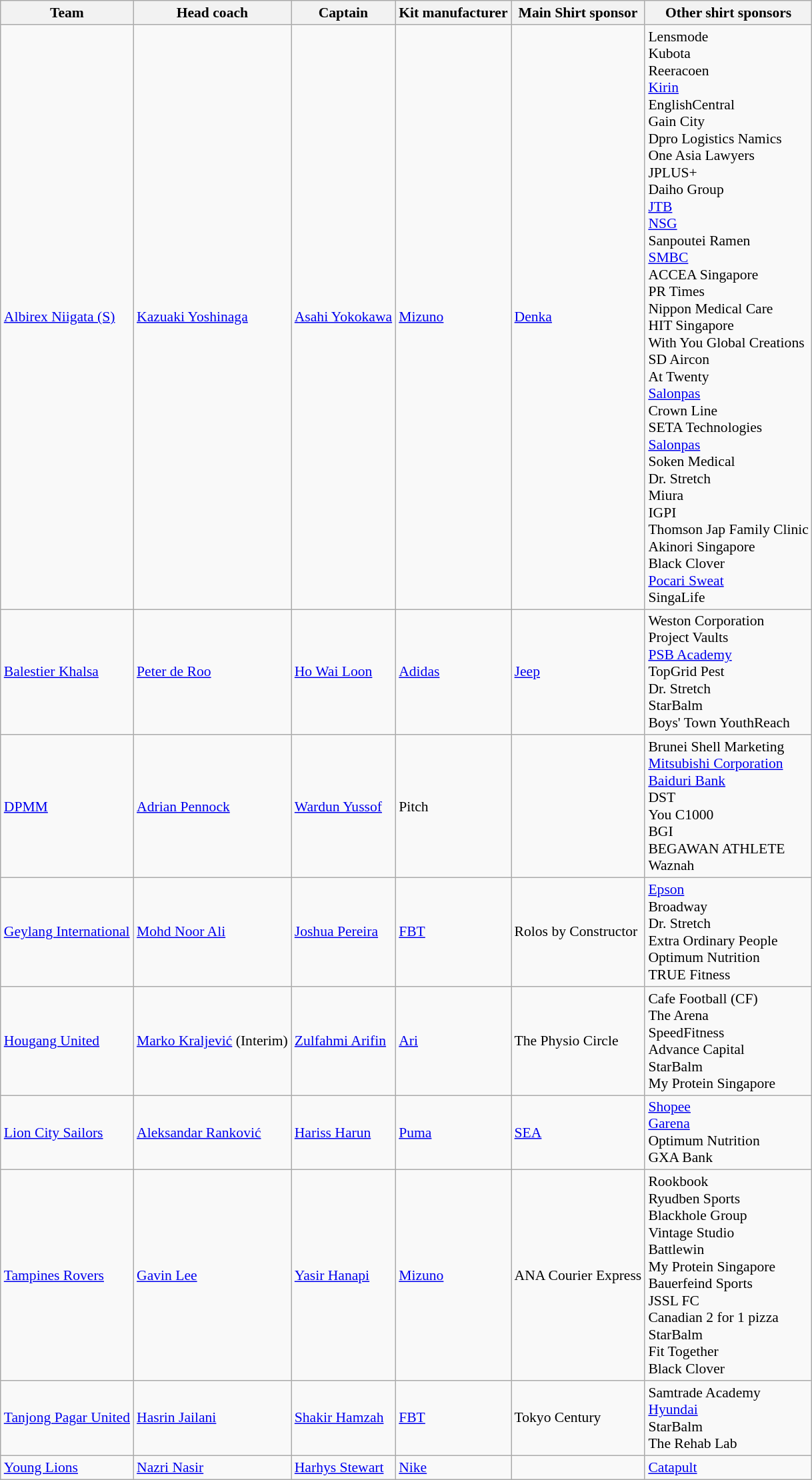<table class="wikitable sortable" style="font-size:90%;">
<tr>
<th>Team</th>
<th>Head coach</th>
<th>Captain</th>
<th>Kit manufacturer</th>
<th>Main Shirt sponsor</th>
<th>Other shirt sponsors</th>
</tr>
<tr>
<td><a href='#'>Albirex Niigata (S)</a></td>
<td> <a href='#'>Kazuaki Yoshinaga</a></td>
<td> <a href='#'>Asahi Yokokawa</a></td>
<td> <a href='#'>Mizuno</a></td>
<td> <a href='#'>Denka</a></td>
<td>Lensmode <br> Kubota <br> Reeracoen <br> <a href='#'>Kirin</a> <br> EnglishCentral  <br> Gain City <br> Dpro Logistics Namics <br> One Asia Lawyers <br> JPLUS+ <br> Daiho Group <br> <a href='#'>JTB</a> <br> <a href='#'>NSG</a> <br> Sanpoutei Ramen <br> <a href='#'>SMBC</a> <br> ACCEA Singapore <br> PR Times <br> Nippon Medical Care <br> HIT Singapore <br> With You Global Creations <br> SD Aircon <br> At Twenty <br> <a href='#'>Salonpas</a> <br> Crown Line <br> SETA Technologies <br> <a href='#'>Salonpas</a> <br> Soken Medical <br> Dr. Stretch <br> Miura <br> IGPI <br> Thomson Jap Family Clinic <br> Akinori Singapore <br> Black Clover <br> <a href='#'>Pocari Sweat</a> <br> SingaLife</td>
</tr>
<tr>
<td><a href='#'>Balestier Khalsa</a></td>
<td> <a href='#'>Peter de Roo</a></td>
<td> <a href='#'>Ho Wai Loon</a></td>
<td> <a href='#'>Adidas</a></td>
<td> <a href='#'>Jeep</a></td>
<td>Weston Corporation <br> Project Vaults <br> <a href='#'>PSB Academy</a> <br> TopGrid Pest <br> Dr. Stretch <br> StarBalm <br> Boys' Town YouthReach <br></td>
</tr>
<tr>
<td><a href='#'>DPMM</a></td>
<td> <a href='#'>Adrian Pennock</a></td>
<td> <a href='#'>Wardun Yussof</a></td>
<td> Pitch</td>
<td></td>
<td>Brunei Shell Marketing <br> <a href='#'>Mitsubishi Corporation</a> <br> <a href='#'>Baiduri Bank</a> <br> DST <br> You C1000 <br> BGI <br> BEGAWAN ATHLETE <br> Waznah</td>
</tr>
<tr>
<td><a href='#'>Geylang International</a></td>
<td> <a href='#'>Mohd Noor Ali</a></td>
<td> <a href='#'>Joshua Pereira</a></td>
<td> <a href='#'>FBT</a></td>
<td> Rolos by Constructor </td>
<td><a href='#'>Epson</a> <br> Broadway <br> Dr. Stretch <br> Extra Ordinary People <br> Optimum Nutrition <br> TRUE Fitness <br></td>
</tr>
<tr>
<td><a href='#'>Hougang United</a></td>
<td> <a href='#'>Marko Kraljević</a> (Interim)</td>
<td> <a href='#'>Zulfahmi Arifin</a></td>
<td> <a href='#'>Ari</a></td>
<td> The Physio Circle</td>
<td>Cafe Football (CF) <br> The Arena <br> SpeedFitness <br> Advance Capital <br> StarBalm <br> My Protein Singapore</td>
</tr>
<tr>
<td><a href='#'>Lion City Sailors</a></td>
<td> <a href='#'>Aleksandar Ranković</a></td>
<td> <a href='#'>Hariss Harun</a></td>
<td> <a href='#'>Puma</a></td>
<td> <a href='#'>SEA</a></td>
<td><a href='#'>Shopee</a> <br> <a href='#'>Garena</a> <br> Optimum Nutrition <br> GXA Bank</td>
</tr>
<tr>
<td><a href='#'>Tampines Rovers</a></td>
<td> <a href='#'>Gavin Lee</a></td>
<td> <a href='#'>Yasir Hanapi</a></td>
<td> <a href='#'>Mizuno</a></td>
<td> ANA Courier Express </td>
<td>Rookbook <br> Ryudben Sports <br> Blackhole Group <br> Vintage Studio <br> Battlewin <br> My Protein Singapore <br> Bauerfeind Sports <br> JSSL FC <br> Canadian 2 for 1 pizza  <br> StarBalm <br> Fit Together <br> Black Clover</td>
</tr>
<tr>
<td><a href='#'>Tanjong Pagar United</a></td>
<td> <a href='#'>Hasrin Jailani</a></td>
<td> <a href='#'>Shakir Hamzah</a></td>
<td> <a href='#'>FBT</a></td>
<td> Tokyo Century</td>
<td>Samtrade Academy <br> <a href='#'>Hyundai</a> <br> StarBalm <br> The Rehab Lab</td>
</tr>
<tr>
<td><a href='#'>Young Lions</a></td>
<td> <a href='#'>Nazri Nasir</a></td>
<td> <a href='#'>Harhys Stewart</a></td>
<td> <a href='#'>Nike</a></td>
<td></td>
<td><a href='#'>Catapult</a></td>
</tr>
</table>
